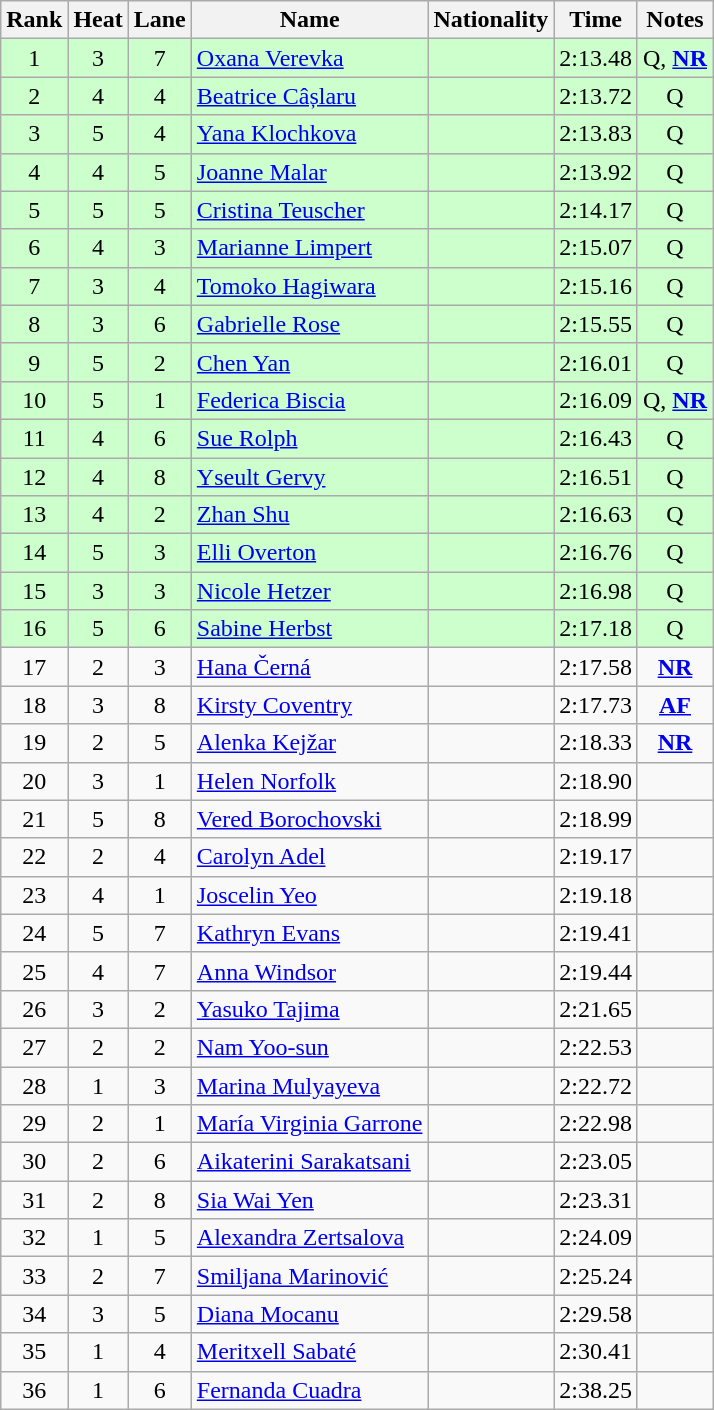<table class="wikitable sortable" style="text-align:center">
<tr>
<th>Rank</th>
<th>Heat</th>
<th>Lane</th>
<th>Name</th>
<th>Nationality</th>
<th>Time</th>
<th>Notes</th>
</tr>
<tr bgcolor=#cfc>
<td>1</td>
<td>3</td>
<td>7</td>
<td align=left><a href='#'>Oxana Verevka</a></td>
<td align=left></td>
<td>2:13.48</td>
<td>Q, <strong><a href='#'>NR</a></strong></td>
</tr>
<tr bgcolor=#cfc>
<td>2</td>
<td>4</td>
<td>4</td>
<td align=left><a href='#'>Beatrice Câșlaru</a></td>
<td align=left></td>
<td>2:13.72</td>
<td>Q</td>
</tr>
<tr bgcolor=#cfc>
<td>3</td>
<td>5</td>
<td>4</td>
<td align=left><a href='#'>Yana Klochkova</a></td>
<td align=left></td>
<td>2:13.83</td>
<td>Q</td>
</tr>
<tr bgcolor=#cfc>
<td>4</td>
<td>4</td>
<td>5</td>
<td align=left><a href='#'>Joanne Malar</a></td>
<td align=left></td>
<td>2:13.92</td>
<td>Q</td>
</tr>
<tr bgcolor=#cfc>
<td>5</td>
<td>5</td>
<td>5</td>
<td align=left><a href='#'>Cristina Teuscher</a></td>
<td align=left></td>
<td>2:14.17</td>
<td>Q</td>
</tr>
<tr bgcolor=#cfc>
<td>6</td>
<td>4</td>
<td>3</td>
<td align=left><a href='#'>Marianne Limpert</a></td>
<td align=left></td>
<td>2:15.07</td>
<td>Q</td>
</tr>
<tr bgcolor=#cfc>
<td>7</td>
<td>3</td>
<td>4</td>
<td align=left><a href='#'>Tomoko Hagiwara</a></td>
<td align=left></td>
<td>2:15.16</td>
<td>Q</td>
</tr>
<tr bgcolor=#cfc>
<td>8</td>
<td>3</td>
<td>6</td>
<td align=left><a href='#'>Gabrielle Rose</a></td>
<td align=left></td>
<td>2:15.55</td>
<td>Q</td>
</tr>
<tr bgcolor=#cfc>
<td>9</td>
<td>5</td>
<td>2</td>
<td align=left><a href='#'>Chen Yan</a></td>
<td align=left></td>
<td>2:16.01</td>
<td>Q</td>
</tr>
<tr bgcolor=#cfc>
<td>10</td>
<td>5</td>
<td>1</td>
<td align=left><a href='#'>Federica Biscia</a></td>
<td align=left></td>
<td>2:16.09</td>
<td>Q, <strong><a href='#'>NR</a></strong></td>
</tr>
<tr bgcolor=#cfc>
<td>11</td>
<td>4</td>
<td>6</td>
<td align=left><a href='#'>Sue Rolph</a></td>
<td align=left></td>
<td>2:16.43</td>
<td>Q</td>
</tr>
<tr bgcolor=#cfc>
<td>12</td>
<td>4</td>
<td>8</td>
<td align=left><a href='#'>Yseult Gervy</a></td>
<td align=left></td>
<td>2:16.51</td>
<td>Q</td>
</tr>
<tr bgcolor=#cfc>
<td>13</td>
<td>4</td>
<td>2</td>
<td align=left><a href='#'>Zhan Shu</a></td>
<td align=left></td>
<td>2:16.63</td>
<td>Q</td>
</tr>
<tr bgcolor=#cfc>
<td>14</td>
<td>5</td>
<td>3</td>
<td align=left><a href='#'>Elli Overton</a></td>
<td align=left></td>
<td>2:16.76</td>
<td>Q</td>
</tr>
<tr bgcolor=#cfc>
<td>15</td>
<td>3</td>
<td>3</td>
<td align=left><a href='#'>Nicole Hetzer</a></td>
<td align=left></td>
<td>2:16.98</td>
<td>Q</td>
</tr>
<tr bgcolor=#cfc>
<td>16</td>
<td>5</td>
<td>6</td>
<td align=left><a href='#'>Sabine Herbst</a></td>
<td align=left></td>
<td>2:17.18</td>
<td>Q</td>
</tr>
<tr>
<td>17</td>
<td>2</td>
<td>3</td>
<td align=left><a href='#'>Hana Černá</a></td>
<td align=left></td>
<td>2:17.58</td>
<td><strong><a href='#'>NR</a></strong></td>
</tr>
<tr>
<td>18</td>
<td>3</td>
<td>8</td>
<td align=left><a href='#'>Kirsty Coventry</a></td>
<td align=left></td>
<td>2:17.73</td>
<td><strong><a href='#'>AF</a></strong></td>
</tr>
<tr>
<td>19</td>
<td>2</td>
<td>5</td>
<td align=left><a href='#'>Alenka Kejžar</a></td>
<td align=left></td>
<td>2:18.33</td>
<td><strong><a href='#'>NR</a></strong></td>
</tr>
<tr>
<td>20</td>
<td>3</td>
<td>1</td>
<td align=left><a href='#'>Helen Norfolk</a></td>
<td align=left></td>
<td>2:18.90</td>
<td></td>
</tr>
<tr>
<td>21</td>
<td>5</td>
<td>8</td>
<td align=left><a href='#'>Vered Borochovski</a></td>
<td align=left></td>
<td>2:18.99</td>
<td></td>
</tr>
<tr>
<td>22</td>
<td>2</td>
<td>4</td>
<td align=left><a href='#'>Carolyn Adel</a></td>
<td align=left></td>
<td>2:19.17</td>
<td></td>
</tr>
<tr>
<td>23</td>
<td>4</td>
<td>1</td>
<td align=left><a href='#'>Joscelin Yeo</a></td>
<td align=left></td>
<td>2:19.18</td>
<td></td>
</tr>
<tr>
<td>24</td>
<td>5</td>
<td>7</td>
<td align=left><a href='#'>Kathryn Evans</a></td>
<td align=left></td>
<td>2:19.41</td>
<td></td>
</tr>
<tr>
<td>25</td>
<td>4</td>
<td>7</td>
<td align=left><a href='#'>Anna Windsor</a></td>
<td align=left></td>
<td>2:19.44</td>
<td></td>
</tr>
<tr>
<td>26</td>
<td>3</td>
<td>2</td>
<td align=left><a href='#'>Yasuko Tajima</a></td>
<td align=left></td>
<td>2:21.65</td>
<td></td>
</tr>
<tr>
<td>27</td>
<td>2</td>
<td>2</td>
<td align=left><a href='#'>Nam Yoo-sun</a></td>
<td align=left></td>
<td>2:22.53</td>
<td></td>
</tr>
<tr>
<td>28</td>
<td>1</td>
<td>3</td>
<td align=left><a href='#'>Marina Mulyayeva</a></td>
<td align=left></td>
<td>2:22.72</td>
<td></td>
</tr>
<tr>
<td>29</td>
<td>2</td>
<td>1</td>
<td align=left><a href='#'>María Virginia Garrone</a></td>
<td align=left></td>
<td>2:22.98</td>
<td></td>
</tr>
<tr>
<td>30</td>
<td>2</td>
<td>6</td>
<td align=left><a href='#'>Aikaterini Sarakatsani</a></td>
<td align=left></td>
<td>2:23.05</td>
<td></td>
</tr>
<tr>
<td>31</td>
<td>2</td>
<td>8</td>
<td align=left><a href='#'>Sia Wai Yen</a></td>
<td align=left></td>
<td>2:23.31</td>
<td></td>
</tr>
<tr>
<td>32</td>
<td>1</td>
<td>5</td>
<td align=left><a href='#'>Alexandra Zertsalova</a></td>
<td align=left></td>
<td>2:24.09</td>
<td></td>
</tr>
<tr>
<td>33</td>
<td>2</td>
<td>7</td>
<td align=left><a href='#'>Smiljana Marinović</a></td>
<td align=left></td>
<td>2:25.24</td>
<td></td>
</tr>
<tr>
<td>34</td>
<td>3</td>
<td>5</td>
<td align=left><a href='#'>Diana Mocanu</a></td>
<td align=left></td>
<td>2:29.58</td>
<td></td>
</tr>
<tr>
<td>35</td>
<td>1</td>
<td>4</td>
<td align=left><a href='#'>Meritxell Sabaté</a></td>
<td align=left></td>
<td>2:30.41</td>
<td></td>
</tr>
<tr>
<td>36</td>
<td>1</td>
<td>6</td>
<td align=left><a href='#'>Fernanda Cuadra</a></td>
<td align=left></td>
<td>2:38.25</td>
<td></td>
</tr>
</table>
